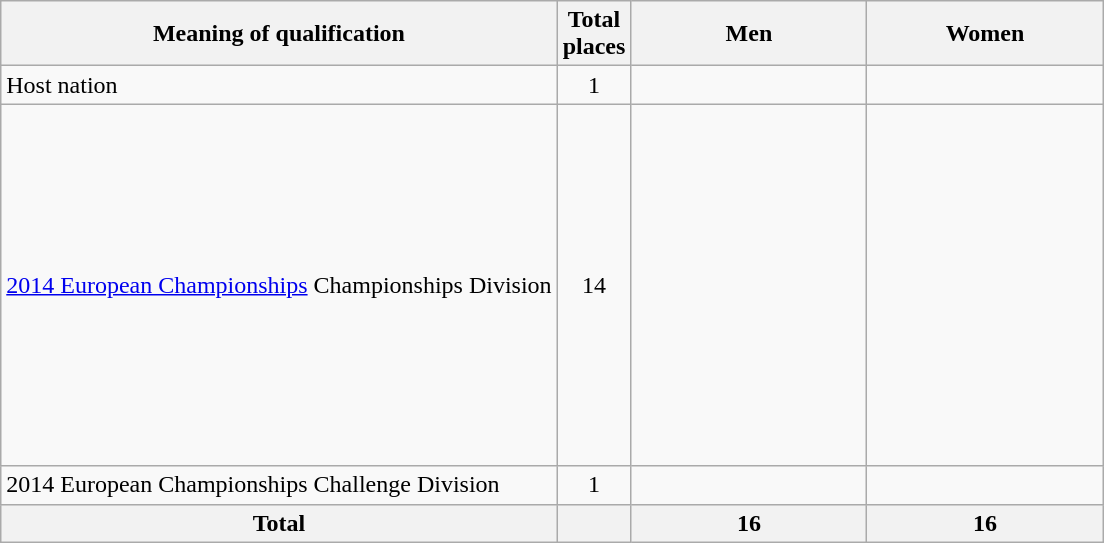<table class="wikitable">
<tr>
<th>Meaning of qualification</th>
<th>Total<br>places</th>
<th width=150>Men</th>
<th width=150>Women</th>
</tr>
<tr>
<td>Host nation</td>
<td align="center">1</td>
<td></td>
<td></td>
</tr>
<tr>
<td><a href='#'>2014 European Championships</a> Championships Division</td>
<td align="center">14</td>
<td><br><br><br><br><br><br><br><br><br><br><br><br><br></td>
<td><br><br><br><br><br><br><br><br><br><br><br><br><br></td>
</tr>
<tr>
<td>2014 European Championships Challenge Division</td>
<td align="center">1</td>
<td></td>
<td></td>
</tr>
<tr>
<th>Total</th>
<th></th>
<th>16</th>
<th>16</th>
</tr>
</table>
